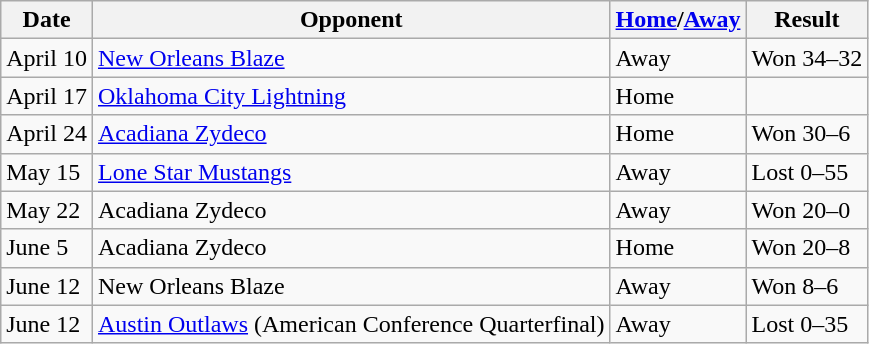<table class="wikitable">
<tr>
<th>Date</th>
<th>Opponent</th>
<th><a href='#'>Home</a>/<a href='#'>Away</a></th>
<th>Result</th>
</tr>
<tr>
<td>April 10</td>
<td><a href='#'>New Orleans Blaze</a></td>
<td>Away</td>
<td>Won 34–32</td>
</tr>
<tr>
<td>April 17</td>
<td><a href='#'>Oklahoma City Lightning</a></td>
<td>Home</td>
<td></td>
</tr>
<tr>
<td>April 24</td>
<td><a href='#'>Acadiana Zydeco</a></td>
<td>Home</td>
<td>Won 30–6</td>
</tr>
<tr>
<td>May 15</td>
<td><a href='#'>Lone Star Mustangs</a></td>
<td>Away</td>
<td>Lost 0–55</td>
</tr>
<tr>
<td>May 22</td>
<td>Acadiana Zydeco</td>
<td>Away</td>
<td>Won 20–0</td>
</tr>
<tr>
<td>June 5</td>
<td>Acadiana Zydeco</td>
<td>Home</td>
<td>Won 20–8</td>
</tr>
<tr>
<td>June 12</td>
<td>New Orleans Blaze</td>
<td>Away</td>
<td>Won 8–6</td>
</tr>
<tr>
<td>June 12</td>
<td><a href='#'>Austin Outlaws</a> (American Conference Quarterfinal)</td>
<td>Away</td>
<td>Lost 0–35</td>
</tr>
</table>
